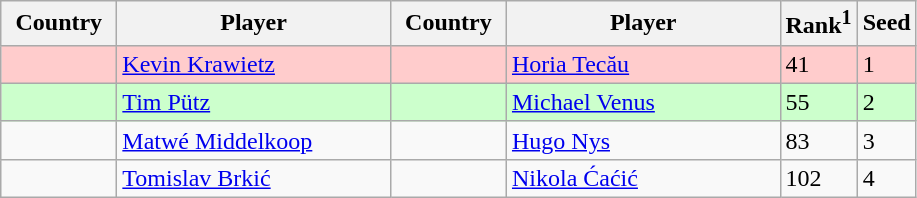<table class="sortable wikitable">
<tr>
<th width="70">Country</th>
<th width="175">Player</th>
<th width="70">Country</th>
<th width="175">Player</th>
<th>Rank<sup>1</sup></th>
<th>Seed</th>
</tr>
<tr bgcolor=#fcc>
<td></td>
<td><a href='#'>Kevin Krawietz</a></td>
<td></td>
<td><a href='#'>Horia Tecău</a></td>
<td>41</td>
<td>1</td>
</tr>
<tr bgcolor=#cfc>
<td></td>
<td><a href='#'>Tim Pütz</a></td>
<td></td>
<td><a href='#'>Michael Venus</a></td>
<td>55</td>
<td>2</td>
</tr>
<tr>
<td></td>
<td><a href='#'>Matwé Middelkoop</a></td>
<td></td>
<td><a href='#'>Hugo Nys</a></td>
<td>83</td>
<td>3</td>
</tr>
<tr>
<td></td>
<td><a href='#'>Tomislav Brkić</a></td>
<td></td>
<td><a href='#'>Nikola Ćaćić</a></td>
<td>102</td>
<td>4</td>
</tr>
</table>
